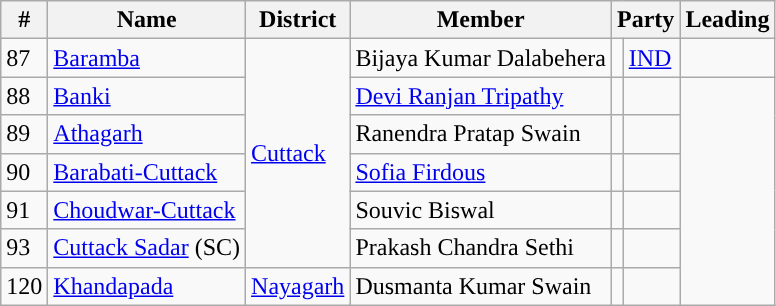<table class="wikitable">
<tr>
<th>#</th>
<th>Name</th>
<th>District</th>
<th>Member</th>
<th colspan="2">Party</th>
<th colspan="2">Leading<br></th>
</tr>
<tr>
<td>87</td>
<td><a href='#'>Baramba</a></td>
<td rowspan="6"><a href='#'>Cuttack</a></td>
<td>Bijaya Kumar Dalabehera</td>
<td style="background-color: "></td>
<td><a href='#'>IND</a></td>
<td></td>
</tr>
<tr>
<td>88</td>
<td><a href='#'>Banki</a></td>
<td><a href='#'>Devi Ranjan Tripathy</a></td>
<td></td>
<td></td>
</tr>
<tr>
<td>89</td>
<td><a href='#'>Athagarh</a></td>
<td>Ranendra Pratap Swain</td>
<td></td>
<td></td>
</tr>
<tr>
<td>90</td>
<td><a href='#'>Barabati-Cuttack</a></td>
<td><a href='#'>Sofia Firdous</a></td>
<td></td>
<td></td>
</tr>
<tr>
<td>91</td>
<td><a href='#'>Choudwar-Cuttack</a></td>
<td>Souvic Biswal</td>
<td></td>
<td></td>
</tr>
<tr>
<td>93</td>
<td><a href='#'>Cuttack Sadar</a> (SC)</td>
<td>Prakash Chandra Sethi</td>
<td></td>
<td></td>
</tr>
<tr>
<td>120</td>
<td><a href='#'>Khandapada</a></td>
<td><a href='#'>Nayagarh</a></td>
<td>Dusmanta Kumar Swain</td>
<td></td>
<td></td>
</tr>
</table>
